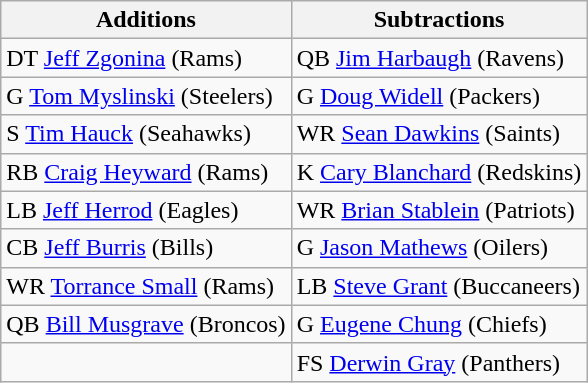<table class="wikitable">
<tr>
<th>Additions</th>
<th>Subtractions</th>
</tr>
<tr>
<td>DT <a href='#'>Jeff Zgonina</a> (Rams)</td>
<td>QB <a href='#'>Jim Harbaugh</a> (Ravens)</td>
</tr>
<tr>
<td>G <a href='#'>Tom Myslinski</a> (Steelers)</td>
<td>G <a href='#'>Doug Widell</a> (Packers)</td>
</tr>
<tr>
<td>S <a href='#'>Tim Hauck</a> (Seahawks)</td>
<td>WR <a href='#'>Sean Dawkins</a> (Saints)</td>
</tr>
<tr>
<td>RB <a href='#'>Craig Heyward</a> (Rams)</td>
<td>K <a href='#'>Cary Blanchard</a> (Redskins)</td>
</tr>
<tr>
<td>LB <a href='#'>Jeff Herrod</a> (Eagles)</td>
<td>WR <a href='#'>Brian Stablein</a> (Patriots)</td>
</tr>
<tr>
<td>CB <a href='#'>Jeff Burris</a> (Bills)</td>
<td>G <a href='#'>Jason Mathews</a> (Oilers)</td>
</tr>
<tr>
<td>WR <a href='#'>Torrance Small</a> (Rams)</td>
<td>LB <a href='#'>Steve Grant</a> (Buccaneers)</td>
</tr>
<tr>
<td>QB <a href='#'>Bill Musgrave</a> (Broncos)</td>
<td>G <a href='#'>Eugene Chung</a> (Chiefs)</td>
</tr>
<tr>
<td></td>
<td>FS <a href='#'>Derwin Gray</a> (Panthers)</td>
</tr>
</table>
